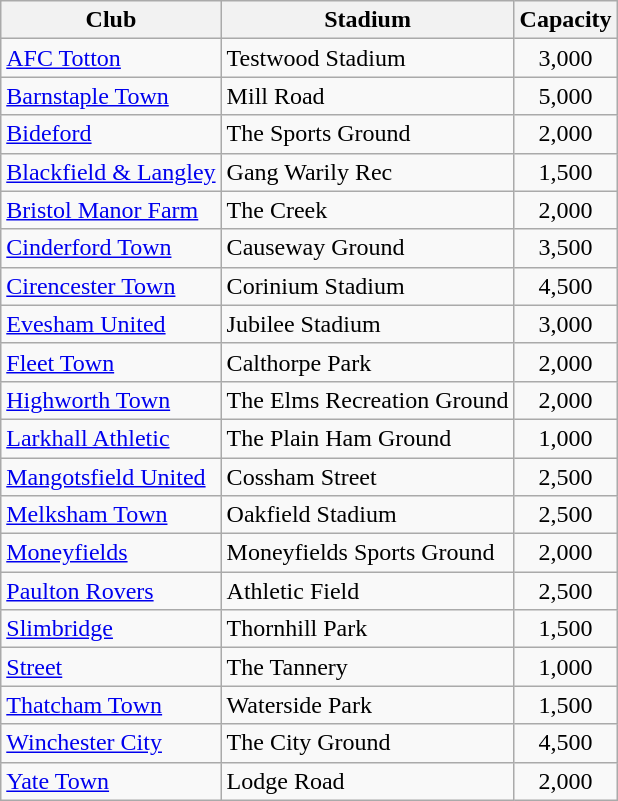<table class="wikitable sortable">
<tr>
<th>Club</th>
<th>Stadium</th>
<th>Capacity</th>
</tr>
<tr>
<td><a href='#'>AFC Totton</a></td>
<td>Testwood Stadium</td>
<td align="center">3,000</td>
</tr>
<tr>
<td><a href='#'>Barnstaple Town</a></td>
<td>Mill Road</td>
<td align="center">5,000</td>
</tr>
<tr>
<td><a href='#'>Bideford</a></td>
<td>The Sports Ground</td>
<td align="center">2,000</td>
</tr>
<tr>
<td><a href='#'>Blackfield & Langley</a></td>
<td>Gang Warily Rec</td>
<td align="center">1,500</td>
</tr>
<tr>
<td><a href='#'>Bristol Manor Farm</a></td>
<td>The Creek</td>
<td align="center">2,000</td>
</tr>
<tr>
<td><a href='#'>Cinderford Town</a></td>
<td>Causeway Ground</td>
<td align="center">3,500</td>
</tr>
<tr>
<td><a href='#'>Cirencester Town</a></td>
<td>Corinium Stadium</td>
<td align="center">4,500</td>
</tr>
<tr>
<td><a href='#'>Evesham United</a></td>
<td>Jubilee Stadium</td>
<td align="center">3,000</td>
</tr>
<tr>
<td><a href='#'>Fleet Town</a></td>
<td>Calthorpe Park</td>
<td align="center">2,000</td>
</tr>
<tr>
<td><a href='#'>Highworth Town</a></td>
<td>The Elms Recreation Ground</td>
<td align="center">2,000</td>
</tr>
<tr>
<td><a href='#'>Larkhall Athletic</a></td>
<td>The Plain Ham Ground</td>
<td align="center">1,000</td>
</tr>
<tr>
<td><a href='#'>Mangotsfield United</a></td>
<td>Cossham Street</td>
<td align="center">2,500</td>
</tr>
<tr>
<td><a href='#'>Melksham Town</a></td>
<td>Oakfield Stadium</td>
<td align="center">2,500</td>
</tr>
<tr>
<td><a href='#'>Moneyfields</a></td>
<td>Moneyfields Sports Ground</td>
<td align="center">2,000</td>
</tr>
<tr>
<td><a href='#'>Paulton Rovers</a></td>
<td>Athletic Field</td>
<td align="center">2,500</td>
</tr>
<tr>
<td><a href='#'>Slimbridge</a></td>
<td>Thornhill Park</td>
<td align="center">1,500</td>
</tr>
<tr>
<td><a href='#'>Street</a></td>
<td>The Tannery</td>
<td align="center">1,000</td>
</tr>
<tr>
<td><a href='#'>Thatcham Town</a></td>
<td>Waterside Park</td>
<td align="center">1,500</td>
</tr>
<tr>
<td><a href='#'>Winchester City</a></td>
<td>The City Ground</td>
<td align="center">4,500</td>
</tr>
<tr>
<td><a href='#'>Yate Town</a></td>
<td>Lodge Road</td>
<td align="center">2,000</td>
</tr>
</table>
